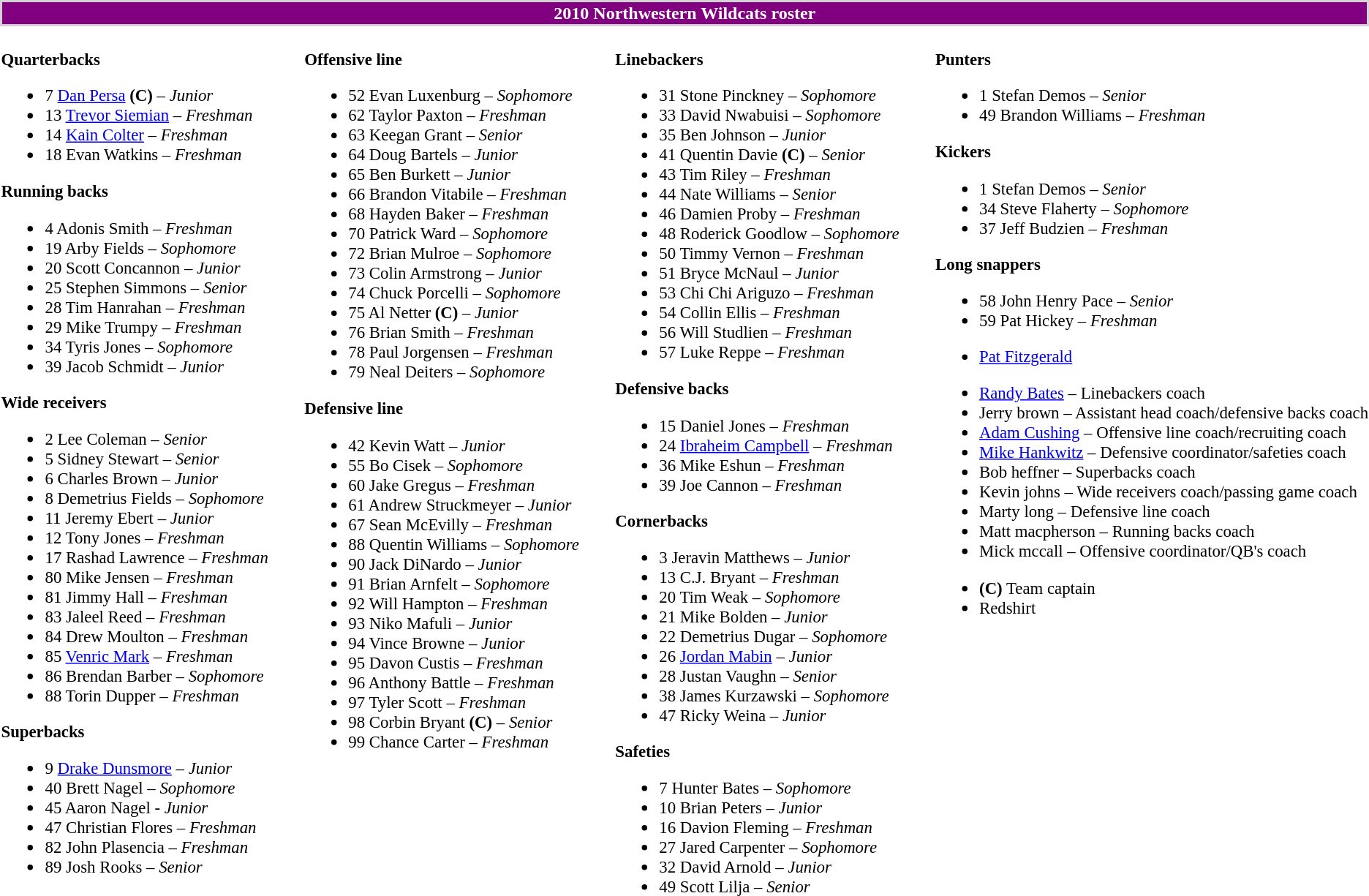<table class="toccolours" style="text-align: left;">
<tr>
<td colspan="9" style="background-color: #800080; color: white; text-align: center; ;border:2px solid lightgray"><strong>2010 Northwestern Wildcats roster</strong></td>
</tr>
<tr>
<td style="font-size: 95%;" valign="top"><br><strong>Quarterbacks</strong><ul><li>7 <a href='#'>Dan Persa</a> <strong>(C)</strong> – <em>Junior</em></li><li>13 <a href='#'>Trevor Siemian</a> – <em>Freshman</em></li><li>14 <a href='#'>Kain Colter</a> – <em>Freshman</em></li><li>18 Evan Watkins – <em> Freshman</em></li></ul><strong>Running backs</strong><ul><li>4 Adonis Smith – <em>Freshman</em></li><li>19 Arby Fields – <em>Sophomore</em></li><li>20 Scott Concannon – <em>Junior</em></li><li>25 Stephen Simmons – <em>Senior</em></li><li>28 Tim Hanrahan – <em>Freshman</em></li><li>29 Mike Trumpy – <em> Freshman</em></li><li>34 Tyris Jones – <em>Sophomore</em></li><li>39 Jacob Schmidt – <em>Junior</em></li></ul><strong>Wide receivers</strong><ul><li>2 Lee Coleman – <em>Senior</em></li><li>5 Sidney Stewart – <em>Senior</em></li><li>6 Charles Brown – <em>Junior</em></li><li>8 Demetrius Fields – <em>Sophomore</em></li><li>11 Jeremy Ebert – <em>Junior</em></li><li>12 Tony Jones – <em>Freshman</em></li><li>17 Rashad Lawrence – <em>Freshman</em></li><li>80 Mike Jensen – <em> Freshman</em></li><li>81 Jimmy Hall – <em>Freshman</em></li><li>83 Jaleel Reed – <em> Freshman</em></li><li>84 Drew Moulton – <em> Freshman</em></li><li>85 <a href='#'>Venric Mark</a> – <em>Freshman</em></li><li>86 Brendan Barber – <em>Sophomore</em></li><li>88 Torin Dupper – <em>Freshman</em></li></ul><strong>Superbacks</strong><ul><li>9 <a href='#'>Drake Dunsmore</a> – <em>Junior</em></li><li>40 Brett Nagel – <em>Sophomore</em></li><li>45 Aaron Nagel - <em>Junior</em></li><li>47 Christian Flores – <em>Freshman</em></li><li>82 John Plasencia – <em> Freshman</em></li><li>89 Josh Rooks – <em>Senior</em></li></ul></td>
<td width="25"> </td>
<td valign="top" style="font-size: 95%;"><br><strong>Offensive line</strong><ul><li>52 Evan Luxenburg – <em>Sophomore</em></li><li>62 Taylor Paxton – <em> Freshman</em></li><li>63 Keegan Grant – <em>Senior</em></li><li>64 Doug Bartels – <em>Junior</em></li><li>65 Ben Burkett – <em>Junior</em></li><li>66 Brandon Vitabile – <em>Freshman</em></li><li>68 Hayden Baker – <em>Freshman</em></li><li>70 Patrick Ward – <em>Sophomore</em></li><li>72 Brian Mulroe – <em>Sophomore</em></li><li>73 Colin Armstrong – <em>Junior</em></li><li>74 Chuck Porcelli – <em>Sophomore</em></li><li>75 Al Netter <strong>(C)</strong> – <em>Junior</em></li><li>76 Brian Smith – <em> Freshman</em></li><li>78 Paul Jorgensen – <em>Freshman</em></li><li>79 Neal Deiters – <em>Sophomore</em></li></ul><strong>Defensive line</strong><ul><li>42 Kevin Watt – <em>Junior</em></li><li>55 Bo Cisek – <em>Sophomore</em></li><li>60 Jake Gregus – <em> Freshman</em></li><li>61 Andrew Struckmeyer – <em>Junior</em></li><li>67 Sean McEvilly – <em>Freshman</em></li><li>88 Quentin Williams – <em>Sophomore</em></li><li>90 Jack DiNardo – <em>Junior</em></li><li>91 Brian Arnfelt – <em>Sophomore</em></li><li>92 Will Hampton – <em>Freshman</em></li><li>93 Niko Mafuli – <em>Junior</em></li><li>94 Vince Browne – <em>Junior</em></li><li>95 Davon Custis – <em> Freshman</em></li><li>96 Anthony Battle – <em> Freshman</em></li><li>97 Tyler Scott – <em> Freshman</em></li><li>98 Corbin Bryant <strong>(C)</strong> – <em>Senior</em></li><li>99 Chance Carter – <em>Freshman</em></li></ul></td>
<td width="25"> </td>
<td valign="top" style="font-size: 95%;"><br><strong>Linebackers</strong><ul><li>31 Stone Pinckney – <em>Sophomore</em></li><li>33 David Nwabuisi – <em>Sophomore</em></li><li>35 Ben Johnson – <em>Junior</em></li><li>41 Quentin Davie <strong>(C)</strong> – <em>Senior</em></li><li>43 Tim Riley – <em> Freshman</em></li><li>44 Nate Williams – <em>Senior</em></li><li>46 Damien Proby – <em> Freshman</em></li><li>48 Roderick Goodlow – <em>Sophomore</em></li><li>50 Timmy Vernon – <em> Freshman</em></li><li>51 Bryce McNaul – <em>Junior</em></li><li>53 Chi Chi Ariguzo – <em>Freshman</em></li><li>54 Collin Ellis – <em>Freshman</em></li><li>56 Will Studlien – <em> Freshman</em></li><li>57 Luke Reppe – <em>Freshman</em></li></ul><strong>Defensive backs</strong><ul><li>15 Daniel Jones – <em>Freshman</em></li><li>24 <a href='#'>Ibraheim Campbell</a> – <em>Freshman</em></li><li>36 Mike Eshun – <em>Freshman</em></li><li>39 Joe Cannon – <em>Freshman</em></li></ul><strong>Cornerbacks</strong><ul><li>3 Jeravin Matthews – <em>Junior</em></li><li>13 C.J. Bryant – <em>Freshman</em></li><li>20 Tim Weak – <em>Sophomore</em></li><li>21 Mike Bolden – <em>Junior</em></li><li>22 Demetrius Dugar – <em>Sophomore</em></li><li>26 <a href='#'>Jordan Mabin</a> – <em>Junior</em></li><li>28 Justan Vaughn – <em>Senior</em></li><li>38 James Kurzawski – <em>Sophomore</em></li><li>47 Ricky Weina – <em>Junior</em></li></ul><strong>Safeties</strong><ul><li>7 Hunter Bates – <em>Sophomore</em></li><li>10 Brian Peters – <em>Junior</em></li><li>16 Davion Fleming – <em> Freshman</em></li><li>27 Jared Carpenter – <em>Sophomore</em></li><li>32 David Arnold – <em>Junior</em></li><li>49 Scott Lilja – <em>Senior</em></li></ul></td>
<td width="25"> </td>
<td valign="top" style="font-size: 95%;"><br><strong>Punters</strong><ul><li>1 Stefan Demos – <em>Senior</em></li><li>49 Brandon Williams – <em> Freshman</em></li></ul><strong>Kickers</strong><ul><li>1 Stefan Demos – <em>Senior</em></li><li>34 Steve Flaherty – <em>Sophomore</em></li><li>37 Jeff Budzien – <em> Freshman</em></li></ul><strong>Long snappers</strong><ul><li>58 John Henry Pace – <em>Senior</em></li><li>59 Pat Hickey – <em> Freshman</em></li></ul><ul><li><a href='#'>Pat Fitzgerald</a></li></ul><ul><li><a href='#'>Randy Bates</a> – Linebackers coach</li><li>Jerry brown – Assistant head coach/defensive backs coach</li><li><a href='#'>Adam Cushing</a> – Offensive line coach/recruiting coach</li><li><a href='#'>Mike Hankwitz</a> – Defensive coordinator/safeties coach</li><li>Bob heffner – Superbacks coach</li><li>Kevin johns – Wide receivers coach/passing game coach</li><li>Marty long – Defensive line coach</li><li>Matt macpherson – Running backs coach</li><li>Mick mccall – Offensive coordinator/QB's coach</li></ul><ul><li><strong>(C)</strong> Team captain</li><li> Redshirt</li></ul></td>
</tr>
</table>
